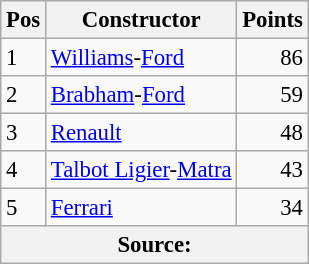<table class="wikitable" style="font-size: 95%;">
<tr>
<th>Pos</th>
<th>Constructor</th>
<th>Points</th>
</tr>
<tr>
<td>1</td>
<td> <a href='#'>Williams</a>-<a href='#'>Ford</a></td>
<td align="right">86</td>
</tr>
<tr>
<td>2</td>
<td> <a href='#'>Brabham</a>-<a href='#'>Ford</a></td>
<td align="right">59</td>
</tr>
<tr>
<td>3</td>
<td> <a href='#'>Renault</a></td>
<td align="right">48</td>
</tr>
<tr>
<td>4</td>
<td> <a href='#'>Talbot Ligier</a>-<a href='#'>Matra</a></td>
<td align="right">43</td>
</tr>
<tr>
<td>5</td>
<td> <a href='#'>Ferrari</a></td>
<td align="right">34</td>
</tr>
<tr>
<th colspan=4>Source: </th>
</tr>
</table>
